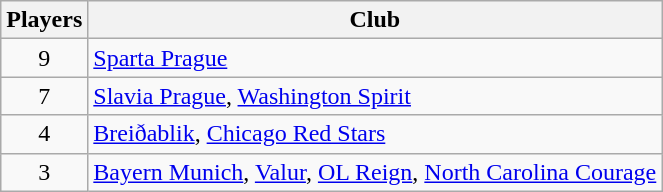<table class="wikitable">
<tr>
<th>Players</th>
<th>Club</th>
</tr>
<tr>
<td align="center">9</td>
<td> <a href='#'>Sparta Prague</a></td>
</tr>
<tr>
<td align="center">7</td>
<td> <a href='#'>Slavia Prague</a>,  <a href='#'>Washington Spirit</a></td>
</tr>
<tr>
<td align="center">4</td>
<td> <a href='#'>Breiðablik</a>,  <a href='#'>Chicago Red Stars</a></td>
</tr>
<tr>
<td align="center">3</td>
<td> <a href='#'>Bayern Munich</a>,  <a href='#'>Valur</a>,  <a href='#'>OL Reign</a>,  <a href='#'>North Carolina Courage</a></td>
</tr>
</table>
